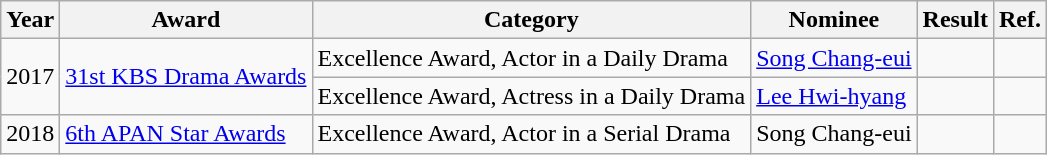<table class="wikitable">
<tr>
<th>Year</th>
<th>Award</th>
<th>Category</th>
<th>Nominee</th>
<th>Result</th>
<th>Ref.</th>
</tr>
<tr>
<td rowspan="2">2017</td>
<td rowspan="2"><a href='#'>31st KBS Drama Awards</a></td>
<td>Excellence Award, Actor in a Daily Drama</td>
<td><a href='#'>Song Chang-eui</a></td>
<td></td>
<td></td>
</tr>
<tr>
<td>Excellence Award, Actress in a Daily Drama</td>
<td><a href='#'>Lee Hwi-hyang</a></td>
<td></td>
<td></td>
</tr>
<tr>
<td>2018</td>
<td><a href='#'>6th APAN Star Awards</a></td>
<td>Excellence Award, Actor in a Serial Drama</td>
<td>Song Chang-eui</td>
<td></td>
<td></td>
</tr>
</table>
